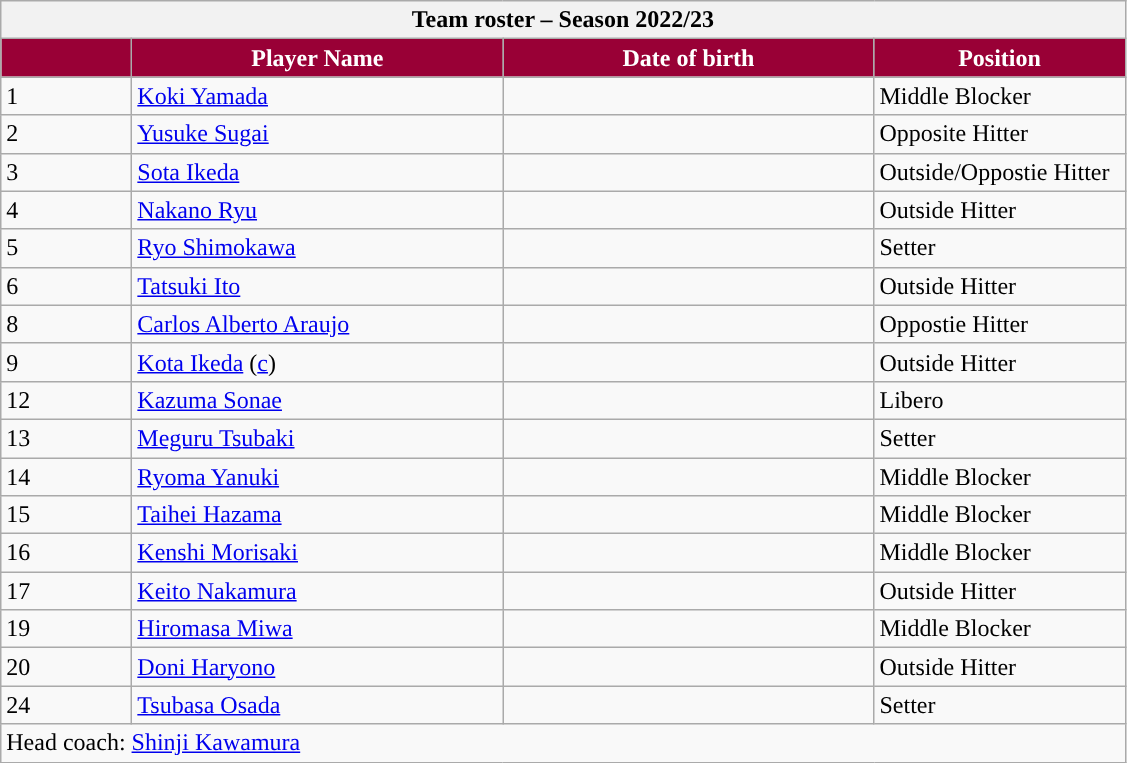<table class="wikitable collapsible collapsed sortable" style="font-size:">
<tr>
<th colspan=6>Team roster – Season 2022/23</th>
</tr>
<tr>
<th style="width:5em; color:white; background-color:#990036"></th>
<th style="width:15em; color:white; background-color:#990036">Player Name</th>
<th style="width:15em; color:white; background-color:#990036">Date of birth</th>
<th style="width:10em; color:white; background-color:#990036">Position</th>
</tr>
<tr>
<td>1</td>
<td align=left> <a href='#'>Koki Yamada</a></td>
<td align=right></td>
<td>Middle Blocker</td>
</tr>
<tr>
<td>2</td>
<td align=left> <a href='#'>Yusuke Sugai</a></td>
<td align=right></td>
<td>Opposite Hitter</td>
</tr>
<tr>
<td>3</td>
<td align=left> <a href='#'>Sota Ikeda</a></td>
<td align=right></td>
<td>Outside/Oppostie Hitter</td>
</tr>
<tr>
<td>4</td>
<td align=left> <a href='#'>Nakano Ryu</a></td>
<td align=right></td>
<td>Outside Hitter</td>
</tr>
<tr>
<td>5</td>
<td align=left> <a href='#'>Ryo Shimokawa</a></td>
<td align=right></td>
<td>Setter</td>
</tr>
<tr>
<td>6</td>
<td align=left> <a href='#'>Tatsuki Ito</a></td>
<td align=right></td>
<td>Outside Hitter</td>
</tr>
<tr>
<td>8</td>
<td align=left> <a href='#'>Carlos Alberto Araujo</a></td>
<td align=right></td>
<td>Oppostie Hitter</td>
</tr>
<tr>
<td>9</td>
<td align=left> <a href='#'>Kota Ikeda</a> (<a href='#'>c</a>)</td>
<td align=right></td>
<td>Outside Hitter</td>
</tr>
<tr>
<td>12</td>
<td align=left> <a href='#'>Kazuma Sonae</a></td>
<td align=right></td>
<td>Libero</td>
</tr>
<tr>
<td>13</td>
<td align=left> <a href='#'>Meguru Tsubaki</a></td>
<td align=right></td>
<td>Setter</td>
</tr>
<tr>
<td>14</td>
<td align=left> <a href='#'>Ryoma Yanuki</a></td>
<td align=right></td>
<td>Middle Blocker</td>
</tr>
<tr>
<td>15</td>
<td align=left> <a href='#'>Taihei Hazama</a></td>
<td align=right></td>
<td>Middle Blocker</td>
</tr>
<tr>
<td>16</td>
<td align=left> <a href='#'>Kenshi Morisaki</a></td>
<td align=right></td>
<td>Middle Blocker</td>
</tr>
<tr>
<td>17</td>
<td align=left> <a href='#'>Keito Nakamura</a></td>
<td align=right></td>
<td>Outside Hitter</td>
</tr>
<tr>
<td>19</td>
<td align=left> <a href='#'>Hiromasa Miwa</a></td>
<td align=right></td>
<td>Middle Blocker</td>
</tr>
<tr>
<td>20</td>
<td align=left> <a href='#'>Doni Haryono</a></td>
<td align=right></td>
<td>Outside Hitter</td>
</tr>
<tr>
<td>24</td>
<td align=left> <a href='#'>Tsubasa Osada</a></td>
<td align=right></td>
<td>Setter</td>
</tr>
<tr>
<td colspan=4>Head coach:  <a href='#'>Shinji Kawamura</a></td>
</tr>
</table>
